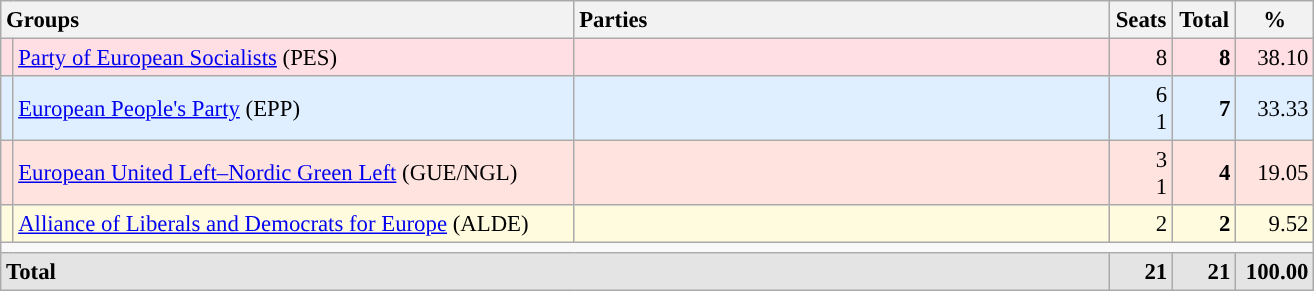<table class="wikitable" style="text-align:right; font-size:95%; margin-bottom:0">
<tr>
<th style="text-align:left;" colspan="2" width="375">Groups</th>
<th style="text-align:left;" width="350">Parties</th>
<th width="35">Seats</th>
<th width="35">Total</th>
<th width="45">%</th>
</tr>
<tr style="background:#FFDFE3;">
<td style="color:inherit;background:"></td>
<td align="left"><a href='#'>Party of European Socialists</a> (PES)</td>
<td align="left"></td>
<td>8</td>
<td><strong>8</strong></td>
<td>38.10</td>
</tr>
<tr style="background:#DFEFFF;">
<td width="1" style="color:inherit;background:"></td>
<td align="left"><a href='#'>European People's Party</a> (EPP)</td>
<td align="left"></td>
<td>6<br>1</td>
<td><strong>7</strong></td>
<td>33.33</td>
</tr>
<tr style="background:#FFE3DF;">
<td style="color:inherit;background:"></td>
<td align="left"><a href='#'>European United Left–Nordic Green Left</a> (GUE/NGL)</td>
<td align="left"></td>
<td>3<br>1</td>
<td><strong>4</strong></td>
<td>19.05</td>
</tr>
<tr style="background:#FFFBDF;">
<td style="color:inherit;background:"></td>
<td align="left"><a href='#'>Alliance of Liberals and Democrats for Europe</a> (ALDE)</td>
<td align="left"></td>
<td>2</td>
<td><strong>2</strong></td>
<td>9.52</td>
</tr>
<tr>
<td colspan="6"></td>
</tr>
<tr style="background:#E4E4E4; font-weight:bold;">
<td align="left" colspan="3">Total</td>
<td>21</td>
<td>21</td>
<td>100.00</td>
</tr>
</table>
